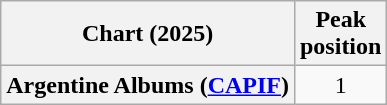<table class="wikitable sortable plainrowheaders" style="text-align:center">
<tr>
<th scope="col">Chart (2025)</th>
<th scope="col">Peak<br>position</th>
</tr>
<tr>
<th scope="row">Argentine Albums (<a href='#'>CAPIF</a>)</th>
<td>1</td>
</tr>
</table>
